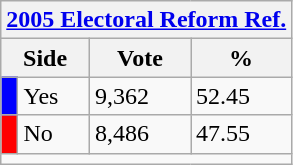<table class="wikitable">
<tr>
<th colspan="4"><a href='#'>2005 Electoral Reform Ref.</a></th>
</tr>
<tr>
<th colspan="2">Side</th>
<th>Vote</th>
<th>%</th>
</tr>
<tr>
<td bgcolor="blue"></td>
<td>Yes</td>
<td>9,362</td>
<td>52.45</td>
</tr>
<tr>
<td bgcolor="red"></td>
<td>No</td>
<td>8,486</td>
<td>47.55</td>
</tr>
<tr>
<td colspan="4"></td>
</tr>
</table>
